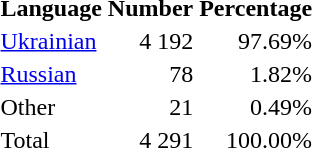<table class="standard">
<tr>
<th>Language</th>
<th>Number</th>
<th>Percentage</th>
</tr>
<tr>
<td><a href='#'>Ukrainian</a></td>
<td align="right">4 192</td>
<td align="right">97.69%</td>
</tr>
<tr>
<td><a href='#'>Russian</a></td>
<td align="right">78</td>
<td align="right">1.82%</td>
</tr>
<tr>
<td>Other</td>
<td align="right">21</td>
<td align="right">0.49%</td>
</tr>
<tr>
<td>Total</td>
<td align="right">4 291</td>
<td align="right">100.00%</td>
</tr>
</table>
